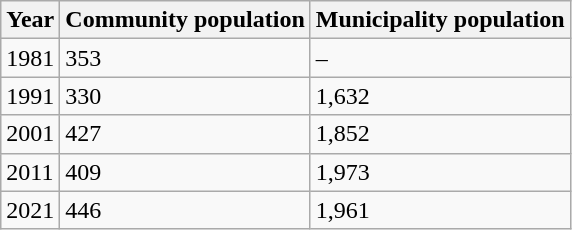<table class=wikitable>
<tr>
<th>Year</th>
<th>Community population</th>
<th>Municipality population</th>
</tr>
<tr>
<td>1981</td>
<td>353</td>
<td>–</td>
</tr>
<tr>
<td>1991</td>
<td>330</td>
<td>1,632</td>
</tr>
<tr>
<td>2001</td>
<td>427</td>
<td>1,852</td>
</tr>
<tr>
<td>2011</td>
<td>409</td>
<td>1,973</td>
</tr>
<tr>
<td>2021</td>
<td>446</td>
<td>1,961</td>
</tr>
</table>
